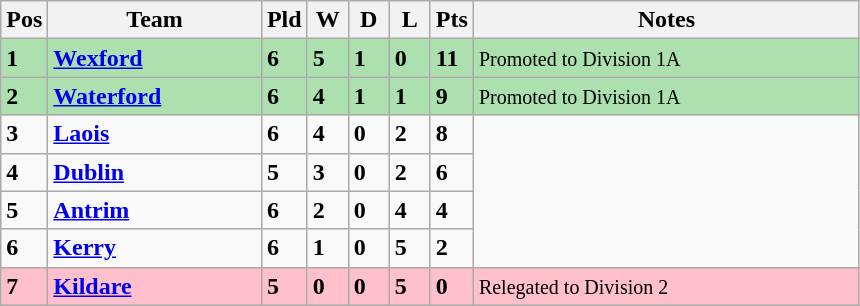<table class="wikitable" style="text-align: centre;">
<tr>
<th width=20>Pos</th>
<th width=135>Team</th>
<th width=20>Pld</th>
<th width=20>W</th>
<th width=20>D</th>
<th width=20>L</th>
<th width=20>Pts</th>
<th width=250>Notes</th>
</tr>
<tr style="background:#ACE1AF;">
<td><strong>1</strong></td>
<td align=left><strong> <a href='#'>Wexford</a> </strong></td>
<td><strong>6</strong></td>
<td><strong>5</strong></td>
<td><strong>1</strong></td>
<td><strong>0</strong></td>
<td><strong>11</strong></td>
<td><small> Promoted to Division 1A</small></td>
</tr>
<tr style="background:#ACE1AF;">
<td><strong>2</strong></td>
<td align=left><strong> <a href='#'>Waterford</a> </strong></td>
<td><strong>6</strong></td>
<td><strong>4</strong></td>
<td><strong>1</strong></td>
<td><strong>1</strong></td>
<td><strong>9</strong></td>
<td><small> Promoted to Division 1A</small></td>
</tr>
<tr style>
<td><strong>3</strong></td>
<td align=left><strong> <a href='#'>Laois</a> </strong></td>
<td><strong>6</strong></td>
<td><strong>4</strong></td>
<td><strong>0</strong></td>
<td><strong>2</strong></td>
<td><strong>8</strong></td>
</tr>
<tr style>
<td><strong>4</strong></td>
<td align=left><strong> <a href='#'>Dublin</a> </strong></td>
<td><strong>5</strong></td>
<td><strong>3</strong></td>
<td><strong>0</strong></td>
<td><strong>2</strong></td>
<td><strong>6</strong></td>
</tr>
<tr style>
<td><strong>5</strong></td>
<td align=left><strong> <a href='#'>Antrim</a> </strong></td>
<td><strong>6</strong></td>
<td><strong>2</strong></td>
<td><strong>0</strong></td>
<td><strong>4</strong></td>
<td><strong>4</strong></td>
</tr>
<tr style>
<td><strong>6</strong></td>
<td align=left><strong> <a href='#'>Kerry</a> </strong></td>
<td><strong>6</strong></td>
<td><strong>1</strong></td>
<td><strong>0</strong></td>
<td><strong>5</strong></td>
<td><strong>2</strong></td>
</tr>
<tr style="background:#FFC0CB;">
<td><strong>7</strong></td>
<td align=left><strong> <a href='#'>Kildare</a> </strong></td>
<td><strong>5</strong></td>
<td><strong>0</strong></td>
<td><strong>0</strong></td>
<td><strong>5</strong></td>
<td><strong>0</strong></td>
<td><small> Relegated to Division 2</small></td>
</tr>
</table>
